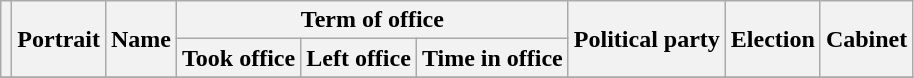<table class="wikitable" text-align:center;">
<tr>
<th rowspan=2></th>
<th rowspan=2>Portrait</th>
<th rowspan=2>Name<br></th>
<th colspan=3>Term of office</th>
<th rowspan=2>Political party</th>
<th rowspan=2>Election</th>
<th rowspan=2>Cabinet</th>
</tr>
<tr>
<th>Took office</th>
<th>Left office</th>
<th>Time in office</th>
</tr>
<tr>
</tr>
</table>
